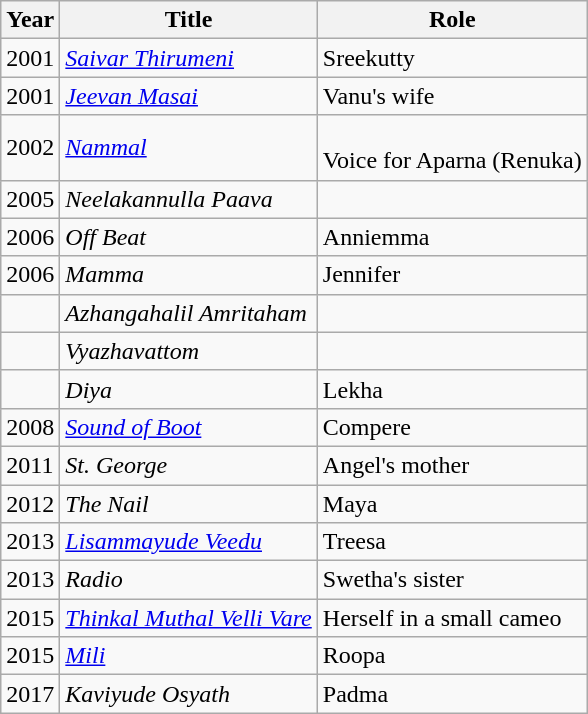<table class="wikitable sortable">
<tr>
<th>Year</th>
<th>Title</th>
<th>Role</th>
</tr>
<tr>
<td>2001</td>
<td><em><a href='#'>Saivar Thirumeni</a></em></td>
<td>Sreekutty</td>
</tr>
<tr>
<td>2001</td>
<td><em><a href='#'>Jeevan Masai</a></em></td>
<td>Vanu's wife</td>
</tr>
<tr>
<td>2002</td>
<td><em><a href='#'>Nammal</a></em></td>
<td> <br> Voice for Aparna  (Renuka)</td>
</tr>
<tr>
<td>2005</td>
<td><em>Neelakannulla Paava</em></td>
<td></td>
</tr>
<tr>
<td>2006</td>
<td><em>Off Beat</em></td>
<td>Anniemma</td>
</tr>
<tr>
<td>2006</td>
<td><em>Mamma</em></td>
<td>Jennifer</td>
</tr>
<tr>
<td></td>
<td><em>Azhangahalil Amritaham</em></td>
<td></td>
</tr>
<tr>
<td></td>
<td><em>Vyazhavattom</em></td>
<td></td>
</tr>
<tr>
<td></td>
<td><em>Diya</em></td>
<td>Lekha</td>
</tr>
<tr>
<td>2008</td>
<td><em><a href='#'>Sound of Boot</a></em></td>
<td>Compere</td>
</tr>
<tr>
<td>2011</td>
<td><em>St. George</em></td>
<td>Angel's mother</td>
</tr>
<tr>
<td>2012</td>
<td><em>The Nail</em></td>
<td>Maya</td>
</tr>
<tr>
<td>2013</td>
<td><em><a href='#'>Lisammayude Veedu</a></em></td>
<td>Treesa</td>
</tr>
<tr>
<td>2013</td>
<td><em>Radio</em></td>
<td>Swetha's sister</td>
</tr>
<tr>
<td>2015</td>
<td><em><a href='#'>Thinkal Muthal Velli Vare</a></em></td>
<td>Herself in a small cameo</td>
</tr>
<tr>
<td>2015</td>
<td><em><a href='#'>Mili</a> </em></td>
<td>Roopa</td>
</tr>
<tr>
<td>2017</td>
<td><em>Kaviyude Osyath</em></td>
<td>Padma</td>
</tr>
</table>
